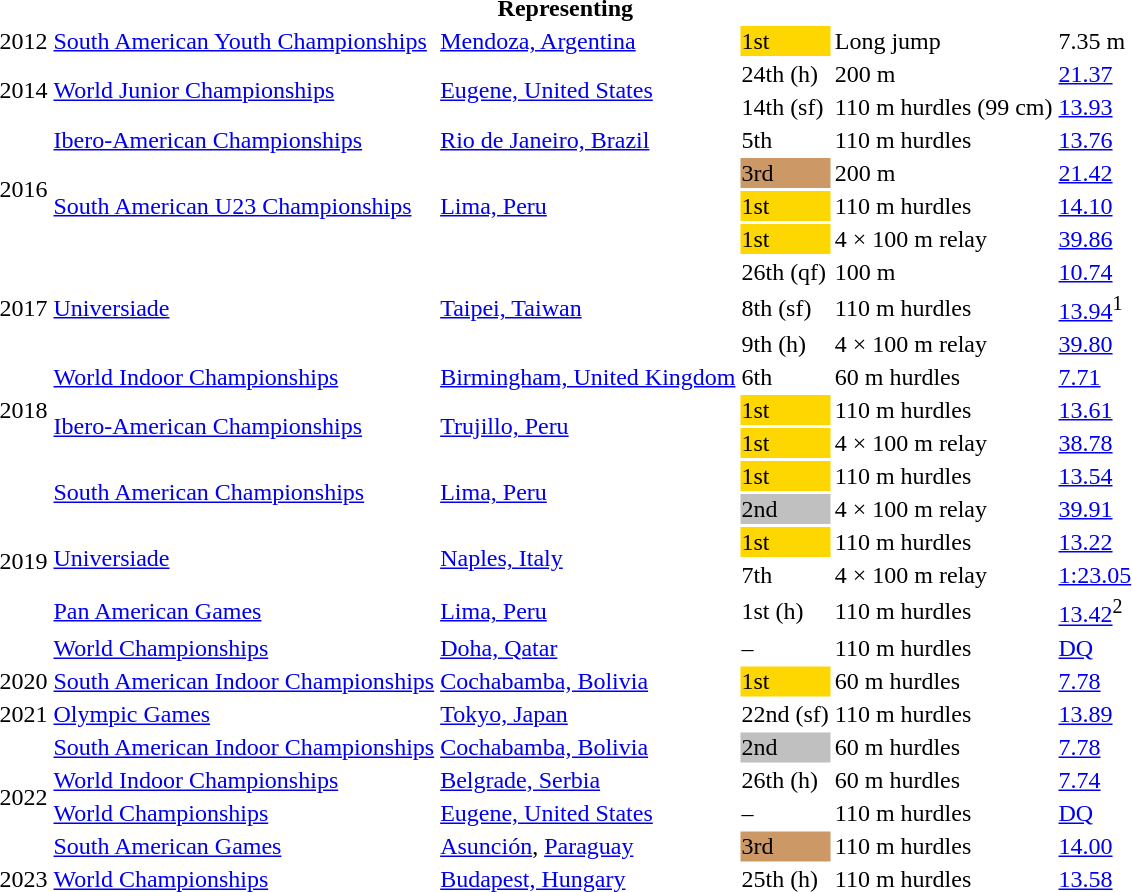<table>
<tr>
<th colspan="6">Representing </th>
</tr>
<tr>
<td>2012</td>
<td><a href='#'>South American Youth Championships</a></td>
<td><a href='#'>Mendoza, Argentina</a></td>
<td bgcolor=gold>1st</td>
<td>Long jump</td>
<td>7.35 m</td>
</tr>
<tr>
<td rowspan=2>2014</td>
<td rowspan=2><a href='#'>World Junior Championships</a></td>
<td rowspan=2><a href='#'>Eugene, United States</a></td>
<td>24th (h)</td>
<td>200 m</td>
<td><a href='#'>21.37</a></td>
</tr>
<tr>
<td>14th (sf)</td>
<td>110 m hurdles (99 cm)</td>
<td><a href='#'>13.93</a></td>
</tr>
<tr>
<td rowspan=4>2016</td>
<td><a href='#'>Ibero-American Championships</a></td>
<td><a href='#'>Rio de Janeiro, Brazil</a></td>
<td>5th</td>
<td>110 m hurdles</td>
<td><a href='#'>13.76</a></td>
</tr>
<tr>
<td rowspan=3><a href='#'>South American U23 Championships</a></td>
<td rowspan=3><a href='#'>Lima, Peru</a></td>
<td bgcolor=cc9966>3rd</td>
<td>200 m</td>
<td><a href='#'>21.42</a></td>
</tr>
<tr>
<td bgcolor=gold>1st</td>
<td>110 m hurdles</td>
<td><a href='#'>14.10</a></td>
</tr>
<tr>
<td bgcolor=gold>1st</td>
<td>4 × 100 m relay</td>
<td><a href='#'>39.86</a></td>
</tr>
<tr>
<td rowspan=3>2017</td>
<td rowspan=3><a href='#'>Universiade</a></td>
<td rowspan=3><a href='#'>Taipei, Taiwan</a></td>
<td>26th (qf)</td>
<td>100 m</td>
<td><a href='#'>10.74</a></td>
</tr>
<tr>
<td>8th (sf)</td>
<td>110 m hurdles</td>
<td><a href='#'>13.94</a><sup>1</sup></td>
</tr>
<tr>
<td>9th (h)</td>
<td>4 × 100 m relay</td>
<td><a href='#'>39.80</a></td>
</tr>
<tr>
<td rowspan=3>2018</td>
<td><a href='#'>World Indoor Championships</a></td>
<td><a href='#'>Birmingham, United Kingdom</a></td>
<td>6th</td>
<td>60 m hurdles</td>
<td><a href='#'>7.71</a></td>
</tr>
<tr>
<td rowspan=2><a href='#'>Ibero-American Championships</a></td>
<td rowspan=2><a href='#'>Trujillo, Peru</a></td>
<td bgcolor=gold>1st</td>
<td>110 m hurdles</td>
<td><a href='#'>13.61</a></td>
</tr>
<tr>
<td bgcolor=gold>1st</td>
<td>4 × 100 m relay</td>
<td><a href='#'>38.78</a></td>
</tr>
<tr>
<td rowspan=6>2019</td>
<td rowspan=2><a href='#'>South American Championships</a></td>
<td rowspan=2><a href='#'>Lima, Peru</a></td>
<td bgcolor=gold>1st</td>
<td>110 m hurdles</td>
<td><a href='#'>13.54</a></td>
</tr>
<tr>
<td bgcolor=silver>2nd</td>
<td>4 × 100 m relay</td>
<td><a href='#'>39.91</a></td>
</tr>
<tr>
<td rowspan=2><a href='#'>Universiade</a></td>
<td rowspan=2><a href='#'>Naples, Italy</a></td>
<td bgcolor=gold>1st</td>
<td>110 m hurdles</td>
<td><a href='#'>13.22</a></td>
</tr>
<tr>
<td>7th</td>
<td>4 × 100 m relay</td>
<td><a href='#'>1:23.05</a></td>
</tr>
<tr>
<td><a href='#'>Pan American Games</a></td>
<td><a href='#'>Lima, Peru</a></td>
<td>1st (h)</td>
<td>110 m hurdles</td>
<td><a href='#'>13.42</a><sup>2</sup></td>
</tr>
<tr>
<td><a href='#'>World Championships</a></td>
<td><a href='#'>Doha, Qatar</a></td>
<td>–</td>
<td>110 m hurdles</td>
<td><a href='#'>DQ</a></td>
</tr>
<tr>
<td>2020</td>
<td><a href='#'>South American Indoor Championships</a></td>
<td><a href='#'>Cochabamba, Bolivia</a></td>
<td bgcolor=gold>1st</td>
<td>60 m hurdles</td>
<td><a href='#'>7.78</a></td>
</tr>
<tr>
<td>2021</td>
<td><a href='#'>Olympic Games</a></td>
<td><a href='#'>Tokyo, Japan</a></td>
<td>22nd (sf)</td>
<td>110 m hurdles</td>
<td><a href='#'>13.89</a></td>
</tr>
<tr>
<td rowspan=4>2022</td>
<td><a href='#'>South American Indoor Championships</a></td>
<td><a href='#'>Cochabamba, Bolivia</a></td>
<td bgcolor=silver>2nd</td>
<td>60 m hurdles</td>
<td><a href='#'>7.78</a></td>
</tr>
<tr>
<td><a href='#'>World Indoor Championships</a></td>
<td><a href='#'>Belgrade, Serbia</a></td>
<td>26th (h)</td>
<td>60 m hurdles</td>
<td><a href='#'>7.74</a></td>
</tr>
<tr>
<td><a href='#'>World Championships</a></td>
<td><a href='#'>Eugene, United States</a></td>
<td>–</td>
<td>110 m hurdles</td>
<td><a href='#'>DQ</a></td>
</tr>
<tr>
<td><a href='#'>South American Games</a></td>
<td><a href='#'>Asunción</a>, <a href='#'>Paraguay</a></td>
<td bgcolor=cc9966>3rd</td>
<td>110 m hurdles</td>
<td><a href='#'>14.00</a></td>
</tr>
<tr>
<td>2023</td>
<td><a href='#'>World Championships</a></td>
<td><a href='#'>Budapest, Hungary</a></td>
<td>25th (h)</td>
<td>110 m hurdles</td>
<td><a href='#'>13.58</a></td>
</tr>
</table>
